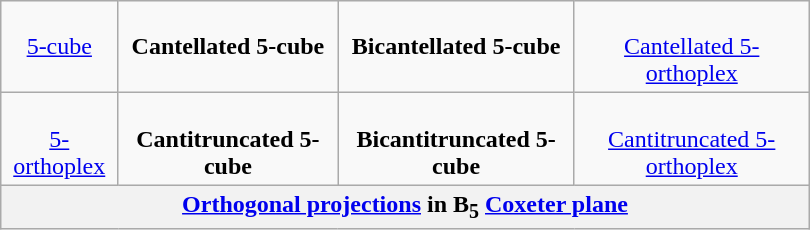<table class=wikitable align=right width=540 style="margin-left:1em;">
<tr align=center valign=top>
<td><br><a href='#'>5-cube</a><br></td>
<td><br><strong>Cantellated 5-cube</strong><br></td>
<td><br><strong>Bicantellated 5-cube</strong><br></td>
<td><br><a href='#'>Cantellated 5-orthoplex</a><br></td>
</tr>
<tr align=center valign=top>
<td><br><a href='#'>5-orthoplex</a><br></td>
<td><br><strong>Cantitruncated 5-cube</strong><br></td>
<td><br><strong>Bicantitruncated 5-cube</strong><br></td>
<td><br><a href='#'>Cantitruncated 5-orthoplex</a><br></td>
</tr>
<tr>
<th colspan=4><a href='#'>Orthogonal projections</a> in B<sub>5</sub> <a href='#'>Coxeter plane</a></th>
</tr>
</table>
